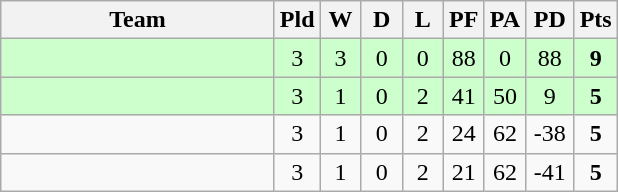<table class="wikitable" style="text-align:center;">
<tr>
<th width=175>Team</th>
<th width=20 abbr="Played">Pld</th>
<th width=20 abbr="Won">W</th>
<th width=20 abbr="Drawn">D</th>
<th width=20 abbr="Lost">L</th>
<th width=20 abbr="Points for">PF</th>
<th width=20 abbr="Points against">PA</th>
<th width=25 abbr="Points difference">PD</th>
<th width=20 abbr="Points">Pts</th>
</tr>
<tr style="background:#ccffcc">
<td align=left></td>
<td>3</td>
<td>3</td>
<td>0</td>
<td>0</td>
<td>88</td>
<td>0</td>
<td>88</td>
<td><strong>9</strong></td>
</tr>
<tr style="background:#ccffcc">
<td align=left></td>
<td>3</td>
<td>1</td>
<td>0</td>
<td>2</td>
<td>41</td>
<td>50</td>
<td>9</td>
<td><strong>5</strong></td>
</tr>
<tr>
<td align=left></td>
<td>3</td>
<td>1</td>
<td>0</td>
<td>2</td>
<td>24</td>
<td>62</td>
<td>-38</td>
<td><strong>5</strong></td>
</tr>
<tr>
<td align=left></td>
<td>3</td>
<td>1</td>
<td>0</td>
<td>2</td>
<td>21</td>
<td>62</td>
<td>-41</td>
<td><strong>5</strong></td>
</tr>
</table>
